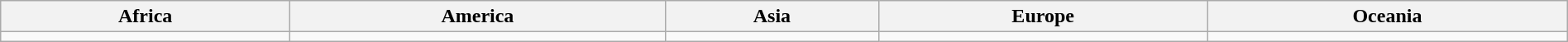<table class="wikitable" width="100%" cellspacing="0" cellpadding="3" border="1" bgcolor="white">
<tr>
<th scope="col">Africa</th>
<th scope="col">America</th>
<th scope="col">Asia</th>
<th scope="col">Europe</th>
<th scope="col">Oceania</th>
</tr>
<tr>
<td style="vertical-align:top;"></td>
<td style="vertical-align:top;"></td>
<td style="vertical-align:top;"></td>
<td style="vertical-align:top;"></td>
<td style="vertical-align:top;"></td>
</tr>
</table>
